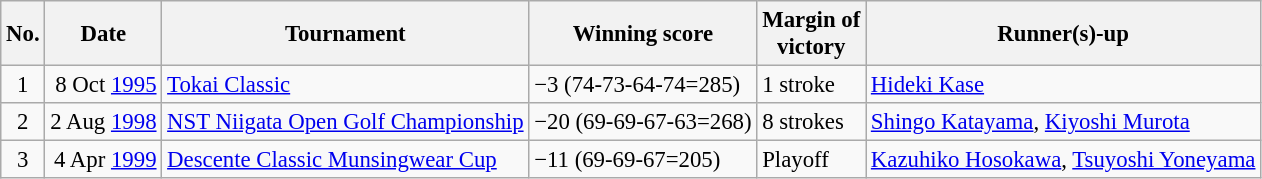<table class="wikitable" style="font-size:95%;">
<tr>
<th>No.</th>
<th>Date</th>
<th>Tournament</th>
<th>Winning score</th>
<th>Margin of<br>victory</th>
<th>Runner(s)-up</th>
</tr>
<tr>
<td align=center>1</td>
<td align=right>8 Oct <a href='#'>1995</a></td>
<td><a href='#'>Tokai Classic</a></td>
<td>−3 (74-73-64-74=285)</td>
<td>1 stroke</td>
<td> <a href='#'>Hideki Kase</a></td>
</tr>
<tr>
<td align=center>2</td>
<td align=right>2 Aug <a href='#'>1998</a></td>
<td><a href='#'>NST Niigata Open Golf Championship</a></td>
<td>−20 (69-69-67-63=268)</td>
<td>8 strokes</td>
<td> <a href='#'>Shingo Katayama</a>,  <a href='#'>Kiyoshi Murota</a></td>
</tr>
<tr>
<td align=center>3</td>
<td align=right>4 Apr <a href='#'>1999</a></td>
<td><a href='#'>Descente Classic Munsingwear Cup</a></td>
<td>−11 (69-69-67=205)</td>
<td>Playoff</td>
<td> <a href='#'>Kazuhiko Hosokawa</a>,  <a href='#'>Tsuyoshi Yoneyama</a></td>
</tr>
</table>
